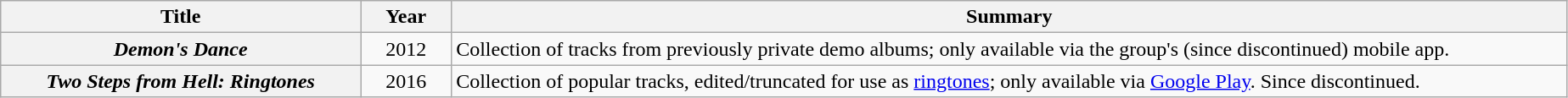<table class="wikitable plainrowheaders" style="text-align:center;">
<tr>
<th scope="col" style="width:17.2em;">Title</th>
<th scope="col" style="width:4em;">Year</th>
<th scope="col" style="width:54.3em;">Summary</th>
</tr>
<tr>
<th scope="row"><em>Demon's Dance</em></th>
<td>2012</td>
<td style="text-align:left;">Collection of tracks from previously private demo albums; only available via the group's (since discontinued) mobile app.</td>
</tr>
<tr>
<th scope="row"><em>Two Steps from Hell: Ringtones</em></th>
<td>2016</td>
<td style="text-align:left;">Collection of popular tracks, edited/truncated for use as <a href='#'>ringtones</a>; only available via <a href='#'>Google Play</a>. Since discontinued.</td>
</tr>
</table>
